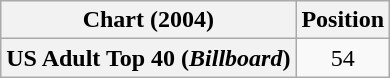<table class="wikitable plainrowheaders" style="text-align:center">
<tr>
<th>Chart (2004)</th>
<th>Position</th>
</tr>
<tr>
<th scope="row">US Adult Top 40 (<em>Billboard</em>)</th>
<td>54</td>
</tr>
</table>
